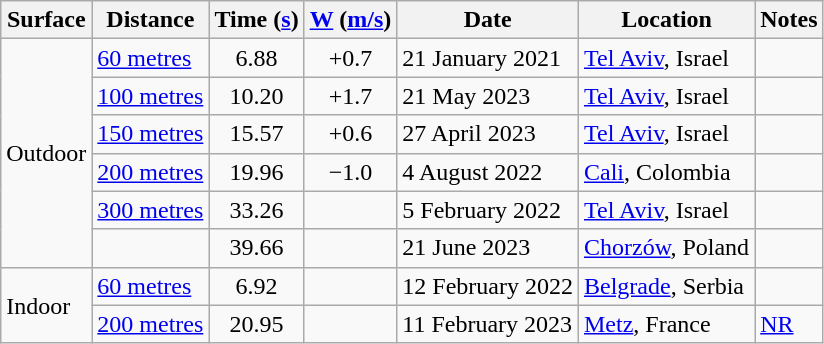<table class=wikitable>
<tr>
<th>Surface</th>
<th>Distance</th>
<th>Time (<a href='#'>s</a>)</th>
<th><a href='#'>W</a> (<a href='#'>m/s</a>)</th>
<th>Date</th>
<th>Location</th>
<th>Notes</th>
</tr>
<tr>
<td rowspan=6>Outdoor</td>
<td><a href='#'>60 metres</a></td>
<td style="text-align:center;">6.88</td>
<td style="text-align:center;">+0.7</td>
<td>21 January 2021</td>
<td><a href='#'>Tel Aviv</a>, Israel</td>
<td></td>
</tr>
<tr>
<td><a href='#'>100 metres</a></td>
<td style="text-align:center;">10.20</td>
<td style="text-align:center;">+1.7</td>
<td>21 May 2023</td>
<td><a href='#'>Tel Aviv</a>, Israel</td>
<td></td>
</tr>
<tr>
<td><a href='#'>150 metres</a></td>
<td style="text-align:center;">15.57</td>
<td style="text-align:center;">+0.6</td>
<td>27 April 2023</td>
<td><a href='#'>Tel Aviv</a>, Israel</td>
<td></td>
</tr>
<tr>
<td><a href='#'>200 metres</a></td>
<td style="text-align:center;">19.96</td>
<td style="text-align:center;">−1.0</td>
<td>4 August 2022</td>
<td><a href='#'>Cali</a>, Colombia</td>
<td>  </td>
</tr>
<tr>
<td><a href='#'>300 metres</a></td>
<td style="text-align:center;">33.26</td>
<td></td>
<td>5 February 2022</td>
<td><a href='#'>Tel Aviv</a>, Israel</td>
<td></td>
</tr>
<tr>
<td></td>
<td style="text-align:center;">39.66</td>
<td></td>
<td>21 June 2023</td>
<td><a href='#'>Chorzów</a>, Poland</td>
<td></td>
</tr>
<tr>
<td rowspan=2>Indoor</td>
<td><a href='#'>60 metres</a></td>
<td style="text-align:center;">6.92</td>
<td></td>
<td>12 February 2022</td>
<td><a href='#'>Belgrade</a>, Serbia</td>
<td></td>
</tr>
<tr>
<td><a href='#'>200 metres</a></td>
<td style="text-align:center;">20.95</td>
<td></td>
<td>11 February 2023</td>
<td><a href='#'>Metz</a>, France</td>
<td><a href='#'>NR</a></td>
</tr>
</table>
